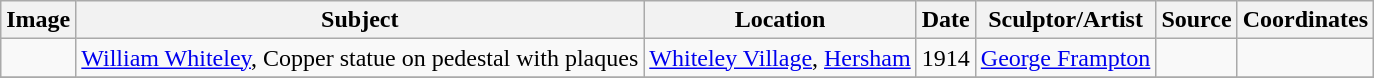<table class="wikitable sortable">
<tr>
<th>Image</th>
<th>Subject</th>
<th>Location</th>
<th>Date</th>
<th>Sculptor/Artist</th>
<th>Source</th>
<th>Coordinates</th>
</tr>
<tr>
<td></td>
<td><a href='#'>William Whiteley</a>, Copper statue on pedestal with plaques</td>
<td><a href='#'>Whiteley Village</a>, <a href='#'>Hersham</a></td>
<td>1914</td>
<td><a href='#'>George Frampton</a></td>
<td></td>
<td></td>
</tr>
<tr>
</tr>
</table>
